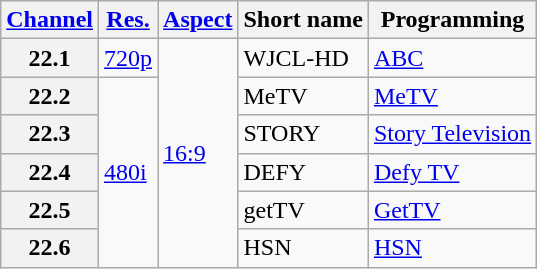<table class="wikitable">
<tr>
<th><a href='#'>Channel</a></th>
<th><a href='#'>Res.</a></th>
<th><a href='#'>Aspect</a></th>
<th>Short name</th>
<th>Programming</th>
</tr>
<tr>
<th scope = "row">22.1</th>
<td><a href='#'>720p</a></td>
<td rowspan="6"><a href='#'>16:9</a></td>
<td>WJCL-HD</td>
<td><a href='#'>ABC</a></td>
</tr>
<tr>
<th scope = "row">22.2</th>
<td rowspan="5"><a href='#'>480i</a></td>
<td>MeTV</td>
<td><a href='#'>MeTV</a></td>
</tr>
<tr>
<th scope = "row">22.3</th>
<td>STORY</td>
<td><a href='#'>Story Television</a></td>
</tr>
<tr>
<th scope = "row">22.4</th>
<td>DEFY</td>
<td><a href='#'>Defy TV</a></td>
</tr>
<tr>
<th scope = "row">22.5</th>
<td>getTV</td>
<td><a href='#'>GetTV</a></td>
</tr>
<tr>
<th>22.6</th>
<td>HSN</td>
<td><a href='#'>HSN</a></td>
</tr>
</table>
